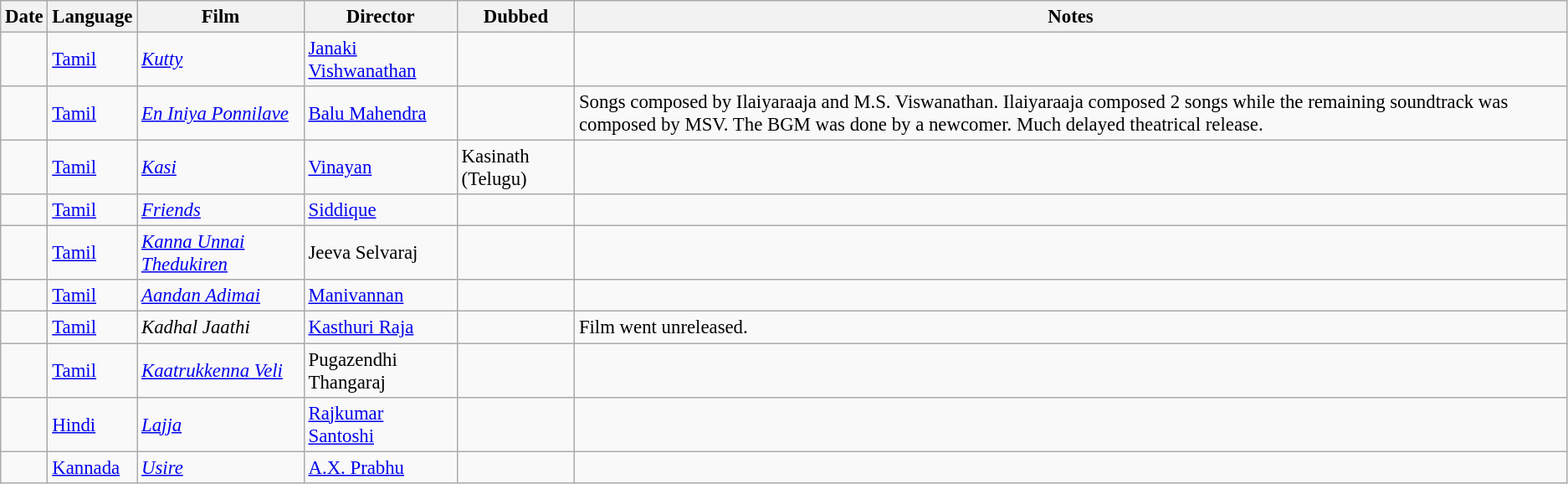<table class="wikitable sortable" style="font-size:95%;">
<tr>
<th>Date</th>
<th>Language</th>
<th>Film</th>
<th>Director</th>
<th>Dubbed</th>
<th>Notes</th>
</tr>
<tr>
<td></td>
<td><a href='#'>Tamil</a></td>
<td><em><a href='#'>Kutty</a></em></td>
<td><a href='#'>Janaki Vishwanathan</a></td>
<td></td>
<td></td>
</tr>
<tr>
<td></td>
<td><a href='#'>Tamil</a></td>
<td><em><a href='#'>En Iniya Ponnilave</a></em></td>
<td><a href='#'>Balu Mahendra</a></td>
<td></td>
<td>Songs composed by Ilaiyaraaja and M.S. Viswanathan. Ilaiyaraaja composed 2 songs while the remaining soundtrack was composed by MSV. The BGM was done by a newcomer. Much delayed theatrical release.</td>
</tr>
<tr>
<td></td>
<td><a href='#'>Tamil</a></td>
<td><em><a href='#'>Kasi</a></em></td>
<td><a href='#'>Vinayan</a></td>
<td>Kasinath (Telugu)</td>
<td></td>
</tr>
<tr>
<td></td>
<td><a href='#'>Tamil</a></td>
<td><em><a href='#'>Friends</a></em></td>
<td><a href='#'>Siddique</a></td>
<td></td>
<td></td>
</tr>
<tr>
<td></td>
<td><a href='#'>Tamil</a></td>
<td><em><a href='#'>Kanna Unnai Thedukiren</a></em></td>
<td>Jeeva Selvaraj</td>
<td></td>
<td></td>
</tr>
<tr>
<td></td>
<td><a href='#'>Tamil</a></td>
<td><em><a href='#'>Aandan Adimai</a></em></td>
<td><a href='#'>Manivannan</a></td>
<td></td>
<td></td>
</tr>
<tr>
<td></td>
<td><a href='#'>Tamil</a></td>
<td><em>Kadhal Jaathi</em></td>
<td><a href='#'>Kasthuri Raja</a></td>
<td></td>
<td>Film went unreleased.</td>
</tr>
<tr>
<td></td>
<td><a href='#'>Tamil</a></td>
<td><em><a href='#'>Kaatrukkenna Veli</a></em></td>
<td>Pugazendhi Thangaraj</td>
<td></td>
<td></td>
</tr>
<tr>
<td></td>
<td><a href='#'>Hindi</a></td>
<td><em><a href='#'>Lajja</a></em></td>
<td><a href='#'>Rajkumar Santoshi</a></td>
<td></td>
<td></td>
</tr>
<tr>
<td></td>
<td><a href='#'>Kannada</a></td>
<td><em><a href='#'>Usire</a></em></td>
<td><a href='#'>A.X. Prabhu</a></td>
<td></td>
<td></td>
</tr>
</table>
